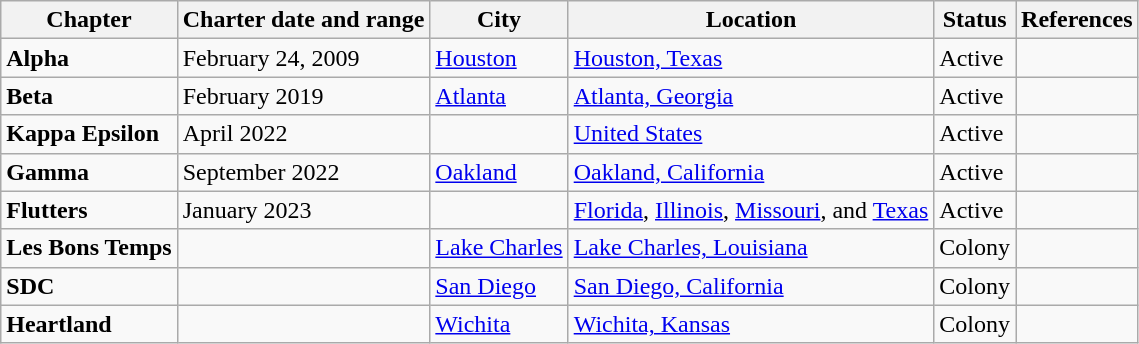<table class="wikitable sortable">
<tr>
<th>Chapter</th>
<th>Charter date and range</th>
<th>City</th>
<th>Location</th>
<th>Status</th>
<th>References</th>
</tr>
<tr>
<td><strong>Alpha</strong></td>
<td>February 24, 2009</td>
<td><a href='#'>Houston</a></td>
<td><a href='#'>Houston, Texas</a></td>
<td>Active</td>
<td></td>
</tr>
<tr>
<td><strong>Beta</strong></td>
<td>February 2019</td>
<td><a href='#'>Atlanta</a></td>
<td><a href='#'>Atlanta, Georgia</a></td>
<td>Active</td>
<td></td>
</tr>
<tr>
<td><strong>Kappa Epsilon</strong></td>
<td>April 2022</td>
<td></td>
<td><a href='#'>United States</a></td>
<td>Active</td>
<td></td>
</tr>
<tr>
<td><strong>Gamma</strong></td>
<td>September 2022</td>
<td><a href='#'>Oakland</a></td>
<td><a href='#'>Oakland, California</a></td>
<td>Active</td>
<td></td>
</tr>
<tr>
<td><strong>Flutters</strong></td>
<td>January 2023</td>
<td></td>
<td><a href='#'>Florida</a>, <a href='#'>Illinois</a>, <a href='#'>Missouri</a>, and <a href='#'>Texas</a></td>
<td>Active</td>
<td></td>
</tr>
<tr>
<td><strong>Les Bons Temps</strong></td>
<td></td>
<td><a href='#'>Lake Charles</a></td>
<td><a href='#'>Lake Charles, Louisiana</a></td>
<td>Colony</td>
<td></td>
</tr>
<tr>
<td><strong>SDC</strong></td>
<td></td>
<td><a href='#'>San Diego</a></td>
<td><a href='#'>San Diego, California</a></td>
<td>Colony</td>
<td></td>
</tr>
<tr>
<td><strong>Heartland</strong></td>
<td></td>
<td><a href='#'>Wichita</a></td>
<td><a href='#'>Wichita, Kansas</a></td>
<td>Colony</td>
<td></td>
</tr>
</table>
